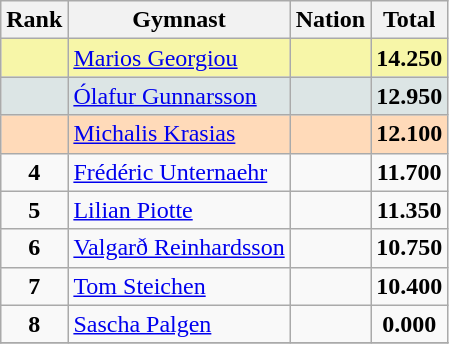<table class="wikitable sortable" style="text-align:center;">
<tr>
<th>Rank</th>
<th>Gymnast</th>
<th>Nation</th>
<th>Total</th>
</tr>
<tr style="background:#F7F6A8;">
<td style="text-align:center"></td>
<td style="text-align:left;"><a href='#'>Marios Georgiou</a></td>
<td style="text-align:left;"></td>
<td><strong>14.250</strong></td>
</tr>
<tr style="background:#DCE5E5;">
<td style="text-align:center"></td>
<td style="text-align:left;"><a href='#'>Ólafur Gunnarsson</a></td>
<td style="text-align:left;"></td>
<td><strong>12.950</strong></td>
</tr>
<tr style="background:#FFDAB9;">
<td style="text-align:center"></td>
<td style="text-align:left;"><a href='#'>Michalis Krasias</a></td>
<td style="text-align:left;"></td>
<td><strong>12.100</strong></td>
</tr>
<tr>
<td style="text-align:center"><strong>4</strong></td>
<td style="text-align:left;"><a href='#'>Frédéric Unternaehr</a></td>
<td style="text-align:left;"></td>
<td><strong>11.700</strong></td>
</tr>
<tr>
<td style="text-align:center"><strong>5</strong></td>
<td style="text-align:left;"><a href='#'>Lilian Piotte</a></td>
<td style="text-align:left;"></td>
<td><strong>11.350</strong></td>
</tr>
<tr>
<td style="text-align:center"><strong>6</strong></td>
<td style="text-align:left;"><a href='#'>Valgarð Reinhardsson</a></td>
<td style="text-align:left;"></td>
<td><strong>10.750</strong></td>
</tr>
<tr>
<td style="text-align:center"><strong>7</strong></td>
<td style="text-align:left;"><a href='#'>Tom Steichen</a></td>
<td style="text-align:left;"></td>
<td><strong>10.400</strong></td>
</tr>
<tr>
<td style="text-align:center"><strong>8</strong></td>
<td style="text-align:left;"><a href='#'>Sascha Palgen</a></td>
<td style="text-align:left;"></td>
<td><strong>0.000</strong></td>
</tr>
<tr>
</tr>
</table>
